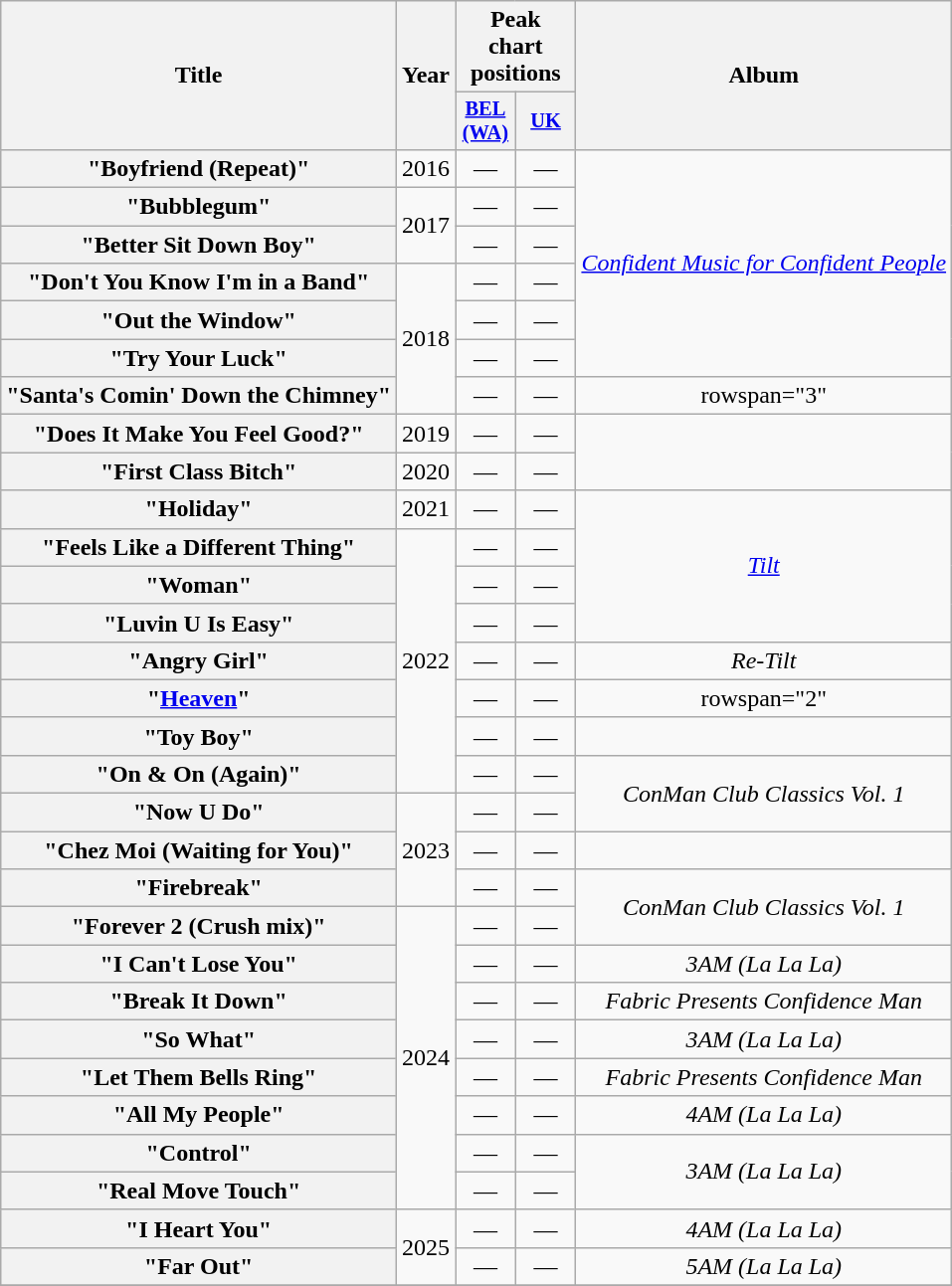<table class="wikitable plainrowheaders" style="text-align:center;">
<tr>
<th scope="col" rowspan="2">Title</th>
<th scope="col" rowspan="2">Year</th>
<th scope="col" colspan="2">Peak chart positions</th>
<th scope="col" rowspan="2">Album</th>
</tr>
<tr>
<th scope="col" style="width:2.5em;font-size:85%;"><a href='#'>BEL<br>(WA)</a><br></th>
<th scope="col" style="width:2.5em;font-size:85%;"><a href='#'>UK</a><br></th>
</tr>
<tr>
<th scope="row">"Boyfriend (Repeat)"</th>
<td>2016</td>
<td>—</td>
<td>—</td>
<td rowspan="6"><em><a href='#'>Confident Music for Confident People</a></em></td>
</tr>
<tr>
<th scope="row">"Bubblegum"</th>
<td rowspan="2">2017</td>
<td>—</td>
<td>—</td>
</tr>
<tr>
<th scope="row">"Better Sit Down Boy"</th>
<td>—</td>
<td>—</td>
</tr>
<tr>
<th scope="row">"Don't You Know I'm in a Band"</th>
<td rowspan="4">2018</td>
<td>—</td>
<td>—</td>
</tr>
<tr>
<th scope="row">"Out the Window"</th>
<td>—</td>
<td>—</td>
</tr>
<tr>
<th scope="row">"Try Your Luck"</th>
<td>—</td>
<td>—</td>
</tr>
<tr>
<th scope="row">"Santa's Comin' Down the Chimney"</th>
<td>—</td>
<td>—</td>
<td>rowspan="3" </td>
</tr>
<tr>
<th scope="row">"Does It Make You Feel Good?"</th>
<td>2019</td>
<td>—</td>
<td>—</td>
</tr>
<tr>
<th scope="row">"First Class Bitch"</th>
<td>2020</td>
<td>—</td>
<td>—</td>
</tr>
<tr>
<th scope="row">"Holiday"</th>
<td>2021</td>
<td>—</td>
<td>—</td>
<td rowspan="4"><em><a href='#'>Tilt</a></em></td>
</tr>
<tr>
<th scope="row">"Feels Like a Different Thing"</th>
<td rowspan="7">2022</td>
<td>—</td>
<td>—</td>
</tr>
<tr>
<th scope="row">"Woman"</th>
<td>—</td>
<td>—</td>
</tr>
<tr>
<th scope="row">"Luvin U Is Easy"</th>
<td>—</td>
<td>—</td>
</tr>
<tr>
<th scope="row">"Angry Girl"<br></th>
<td>—</td>
<td>—</td>
<td><em>Re-Tilt</em></td>
</tr>
<tr>
<th scope="row">"<a href='#'>Heaven</a>"<br></th>
<td>—</td>
<td>—</td>
<td>rowspan="2" </td>
</tr>
<tr>
<th scope="row">"Toy Boy"<br></th>
<td>—</td>
<td>—</td>
</tr>
<tr>
<th scope="row">"On & On (Again)"<br></th>
<td>—</td>
<td>—</td>
<td rowspan="2"><em>ConMan Club Classics Vol. 1</em></td>
</tr>
<tr>
<th scope="row">"Now U Do"<br></th>
<td rowspan="3">2023</td>
<td>—</td>
<td>—</td>
</tr>
<tr>
<th scope="row">"Chez Moi (Waiting for You)"<br></th>
<td>—</td>
<td>—</td>
<td></td>
</tr>
<tr>
<th scope="row">"Firebreak"</th>
<td>—</td>
<td>—</td>
<td rowspan="2"><em>ConMan Club Classics Vol. 1</em></td>
</tr>
<tr>
<th scope="row">"Forever 2 (Crush mix)"<br></th>
<td rowspan="8">2024</td>
<td>—</td>
<td>—</td>
</tr>
<tr>
<th scope="row">"I Can't Lose You"</th>
<td>—</td>
<td>—</td>
<td><em>3AM (La La La)</em></td>
</tr>
<tr>
<th scope="row">"Break It Down"<br></th>
<td>—</td>
<td>—</td>
<td><em>Fabric Presents Confidence Man</em></td>
</tr>
<tr>
<th scope="row">"So What"</th>
<td>—</td>
<td>—</td>
<td><em>3AM (La La La)</em></td>
</tr>
<tr>
<th scope="row">"Let Them Bells Ring"</th>
<td>—</td>
<td>—</td>
<td><em>Fabric Presents Confidence Man</em></td>
</tr>
<tr>
<th scope="row">"All My People"<br></th>
<td>—</td>
<td>—</td>
<td><em>4AM (La La La)</em></td>
</tr>
<tr>
<th scope="row">"Control"</th>
<td>—</td>
<td>—</td>
<td rowspan="2"><em>3AM (La La La)</em></td>
</tr>
<tr>
<th scope="row">"Real Move Touch"</th>
<td>—</td>
<td>—</td>
</tr>
<tr>
<th scope="row">"I Heart You"<br></th>
<td rowspan="2">2025</td>
<td>—</td>
<td>—</td>
<td><em>4AM (La La La)</em></td>
</tr>
<tr>
<th scope="row">"Far Out"<br></th>
<td>—</td>
<td>—</td>
<td><em>5AM (La La La)</em></td>
</tr>
<tr>
</tr>
</table>
